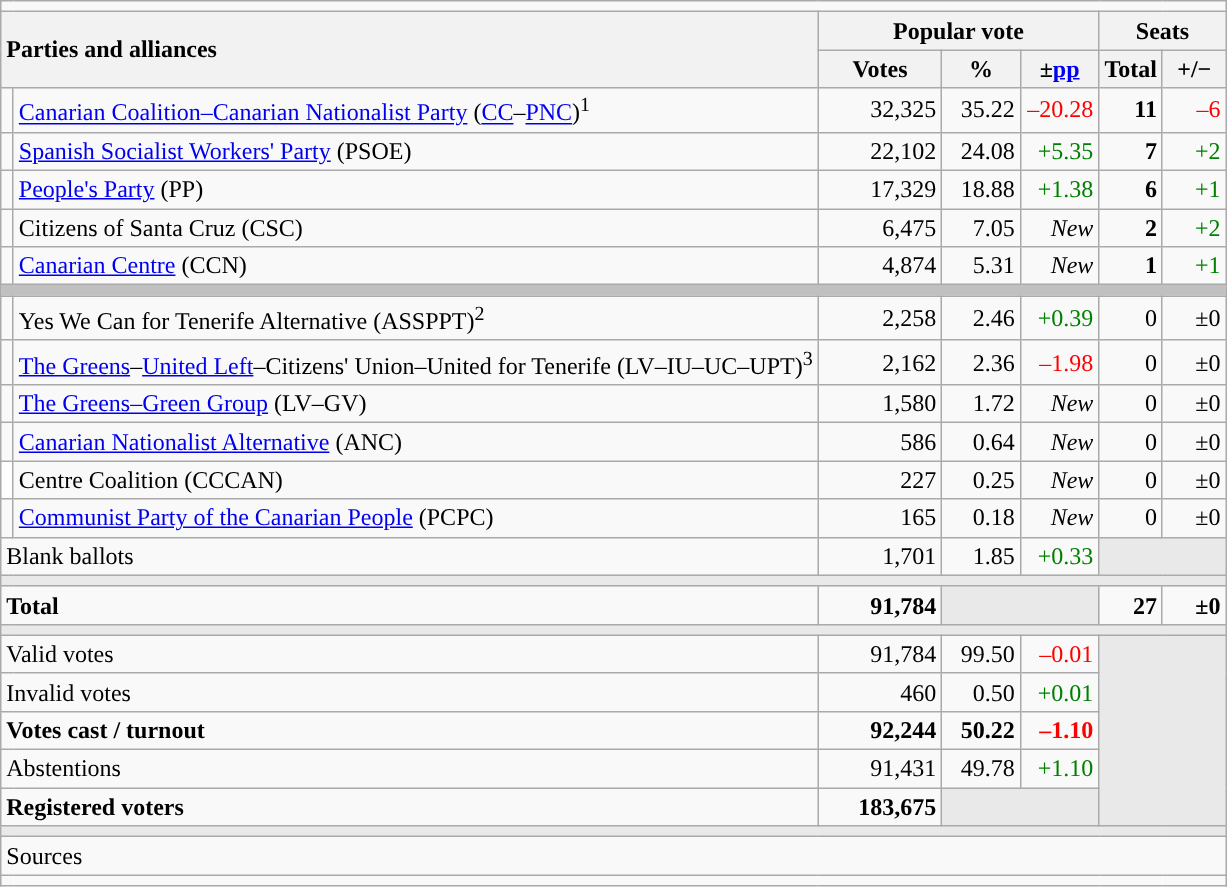<table class="wikitable" style="text-align:right;">
<tr>
<td colspan="7"></td>
</tr>
<tr>
<th style="text-align:left;" rowspan="2" colspan="2" width="525">Parties and alliances</th>
<th colspan="3">Popular vote</th>
<th colspan="2">Seats</th>
</tr>
<tr>
<th width="75">Votes</th>
<th width="45">%</th>
<th width="45">±<a href='#'>pp</a></th>
<th width="35">Total</th>
<th width="35">+/−</th>
</tr>
<tr>
<td width="1" style="color:inherit;background:"></td>
<td align="left"><a href='#'>Canarian Coalition–Canarian Nationalist Party</a> (<a href='#'>CC</a>–<a href='#'>PNC</a>)<sup>1</sup></td>
<td>32,325</td>
<td>35.22</td>
<td style="color:red;">–20.28</td>
<td><strong>11</strong></td>
<td style="color:red;">–6</td>
</tr>
<tr>
<td style="color:inherit;background:"></td>
<td align="left"><a href='#'>Spanish Socialist Workers' Party</a> (PSOE)</td>
<td>22,102</td>
<td>24.08</td>
<td style="color:green;">+5.35</td>
<td><strong>7</strong></td>
<td style="color:green;">+2</td>
</tr>
<tr>
<td style="color:inherit;background:"></td>
<td align="left"><a href='#'>People's Party</a> (PP)</td>
<td>17,329</td>
<td>18.88</td>
<td style="color:green;">+1.38</td>
<td><strong>6</strong></td>
<td style="color:green;">+1</td>
</tr>
<tr>
<td style="color:inherit;background:"></td>
<td align="left">Citizens of Santa Cruz (CSC)</td>
<td>6,475</td>
<td>7.05</td>
<td><em>New</em></td>
<td><strong>2</strong></td>
<td style="color:green;">+2</td>
</tr>
<tr>
<td style="color:inherit;background:"></td>
<td align="left"><a href='#'>Canarian Centre</a> (CCN)</td>
<td>4,874</td>
<td>5.31</td>
<td><em>New</em></td>
<td><strong>1</strong></td>
<td style="color:green;">+1</td>
</tr>
<tr>
<td colspan="7" style="color:inherit;background:#C0C0C0"></td>
</tr>
<tr>
<td style="color:inherit;background:"></td>
<td align="left">Yes We Can for Tenerife Alternative (ASSPPT)<sup>2</sup></td>
<td>2,258</td>
<td>2.46</td>
<td style="color:green;">+0.39</td>
<td>0</td>
<td>±0</td>
</tr>
<tr>
<td style="color:inherit;background:"></td>
<td align="left"><a href='#'>The Greens</a>–<a href='#'>United Left</a>–Citizens' Union–United for Tenerife (LV–IU–UC–UPT)<sup>3</sup></td>
<td>2,162</td>
<td>2.36</td>
<td style="color:red;">–1.98</td>
<td>0</td>
<td>±0</td>
</tr>
<tr>
<td style="color:inherit;background:"></td>
<td align="left"><a href='#'>The Greens–Green Group</a> (LV–GV)</td>
<td>1,580</td>
<td>1.72</td>
<td><em>New</em></td>
<td>0</td>
<td>±0</td>
</tr>
<tr>
<td style="color:inherit;background:"></td>
<td align="left"><a href='#'>Canarian Nationalist Alternative</a> (ANC)</td>
<td>586</td>
<td>0.64</td>
<td><em>New</em></td>
<td>0</td>
<td>±0</td>
</tr>
<tr>
<td bgcolor="white"></td>
<td align="left">Centre Coalition (CCCAN)</td>
<td>227</td>
<td>0.25</td>
<td><em>New</em></td>
<td>0</td>
<td>±0</td>
</tr>
<tr>
<td style="color:inherit;background:"></td>
<td align="left"><a href='#'>Communist Party of the Canarian People</a> (PCPC)</td>
<td>165</td>
<td>0.18</td>
<td><em>New</em></td>
<td>0</td>
<td>±0</td>
</tr>
<tr>
<td align="left" colspan="2">Blank ballots</td>
<td>1,701</td>
<td>1.85</td>
<td style="color:green;">+0.33</td>
<td style="color:inherit;background:#E9E9E9" colspan="2"></td>
</tr>
<tr>
<td colspan="7" style="color:inherit;background:#E9E9E9"></td>
</tr>
<tr style="font-weight:bold;">
<td align="left" colspan="2">Total</td>
<td>91,784</td>
<td bgcolor="#E9E9E9" colspan="2"></td>
<td>27</td>
<td>±0</td>
</tr>
<tr>
<td colspan="7" style="color:inherit;background:#E9E9E9"></td>
</tr>
<tr>
<td align="left" colspan="2">Valid votes</td>
<td>91,784</td>
<td>99.50</td>
<td style="color:red;">–0.01</td>
<td bgcolor="#E9E9E9" colspan="2" rowspan="5"></td>
</tr>
<tr>
<td align="left" colspan="2">Invalid votes</td>
<td>460</td>
<td>0.50</td>
<td style="color:green;">+0.01</td>
</tr>
<tr style="font-weight:bold;">
<td align="left" colspan="2">Votes cast / turnout</td>
<td>92,244</td>
<td>50.22</td>
<td style="color:red;">–1.10</td>
</tr>
<tr>
<td align="left" colspan="2">Abstentions</td>
<td>91,431</td>
<td>49.78</td>
<td style="color:green;">+1.10</td>
</tr>
<tr style="font-weight:bold;">
<td align="left" colspan="2">Registered voters</td>
<td>183,675</td>
<td bgcolor="#E9E9E9" colspan="2"></td>
</tr>
<tr>
<td colspan="7" style="color:inherit;background:#E9E9E9"></td>
</tr>
<tr>
<td align="left" colspan="7">Sources</td>
</tr>
<tr>
<td colspan="7" style="text-align:left; max-width:790px;"></td>
</tr>
</table>
